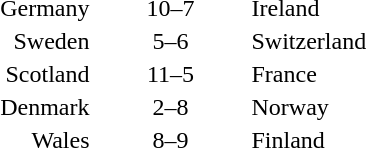<table style="text-align:center">
<tr>
<th width=200></th>
<th width=100></th>
<th width=200></th>
</tr>
<tr>
<td align=right>Germany </td>
<td>10–7</td>
<td align=left> Ireland</td>
</tr>
<tr>
<td align=right>Sweden </td>
<td>5–6</td>
<td align=left> Switzerland</td>
</tr>
<tr>
<td align=right>Scotland </td>
<td>11–5</td>
<td align=left> France</td>
</tr>
<tr>
<td align=right>Denmark </td>
<td>2–8</td>
<td align=left> Norway</td>
</tr>
<tr>
<td align=right>Wales </td>
<td>8–9</td>
<td align=left> Finland</td>
</tr>
</table>
